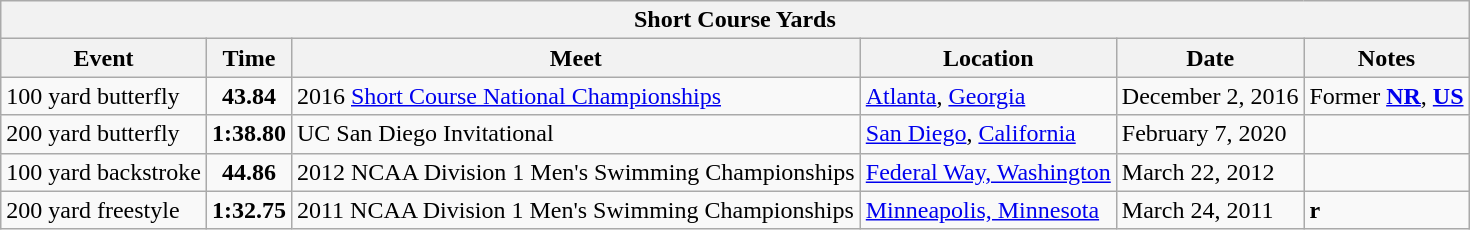<table class="wikitable">
<tr>
<th colspan="6">Short Course Yards</th>
</tr>
<tr>
<th>Event</th>
<th>Time</th>
<th>Meet</th>
<th>Location</th>
<th>Date</th>
<th>Notes</th>
</tr>
<tr>
<td>100 yard butterfly</td>
<td align="center"><strong>43.84</strong></td>
<td>2016 <a href='#'>Short Course National Championships</a></td>
<td><a href='#'>Atlanta</a>, <a href='#'>Georgia</a></td>
<td>December 2, 2016</td>
<td>Former <strong><a href='#'>NR</a></strong>, <strong><a href='#'>US</a></strong></td>
</tr>
<tr>
<td>200 yard butterfly</td>
<td align="center"><strong>1:38.80</strong></td>
<td>UC San Diego Invitational</td>
<td><a href='#'>San Diego</a>, <a href='#'>California</a></td>
<td>February 7, 2020</td>
<td></td>
</tr>
<tr>
<td>100 yard backstroke</td>
<td align="center"><strong>44.86</strong></td>
<td>2012 NCAA Division 1 Men's Swimming Championships</td>
<td><a href='#'>Federal Way, Washington</a></td>
<td>March 22, 2012</td>
<td></td>
</tr>
<tr>
<td>200 yard freestyle</td>
<td align="center"><strong>1:32.75</strong></td>
<td>2011 NCAA Division 1 Men's Swimming Championships</td>
<td><a href='#'>Minneapolis, Minnesota</a></td>
<td>March 24, 2011</td>
<td><strong>r</strong></td>
</tr>
</table>
